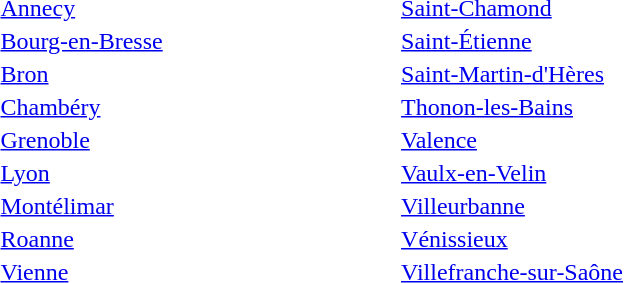<table style="width:50%;">
<tr>
<td><a href='#'>Annecy</a></td>
<td><a href='#'>Saint-Chamond</a></td>
</tr>
<tr>
<td><a href='#'>Bourg-en-Bresse</a></td>
<td><a href='#'>Saint-Étienne</a></td>
</tr>
<tr>
<td><a href='#'>Bron</a></td>
<td><a href='#'>Saint-Martin-d'Hères</a></td>
</tr>
<tr>
<td><a href='#'>Chambéry</a></td>
<td><a href='#'>Thonon-les-Bains</a></td>
</tr>
<tr>
<td><a href='#'>Grenoble</a></td>
<td><a href='#'>Valence</a></td>
</tr>
<tr>
<td><a href='#'>Lyon</a></td>
<td><a href='#'>Vaulx-en-Velin</a></td>
</tr>
<tr>
<td><a href='#'>Montélimar</a></td>
<td><a href='#'>Villeurbanne</a></td>
</tr>
<tr>
<td><a href='#'>Roanne</a></td>
<td><a href='#'>Vénissieux</a></td>
</tr>
<tr>
<td><a href='#'>Vienne</a></td>
<td><a href='#'>Villefranche-sur-Saône</a></td>
</tr>
</table>
